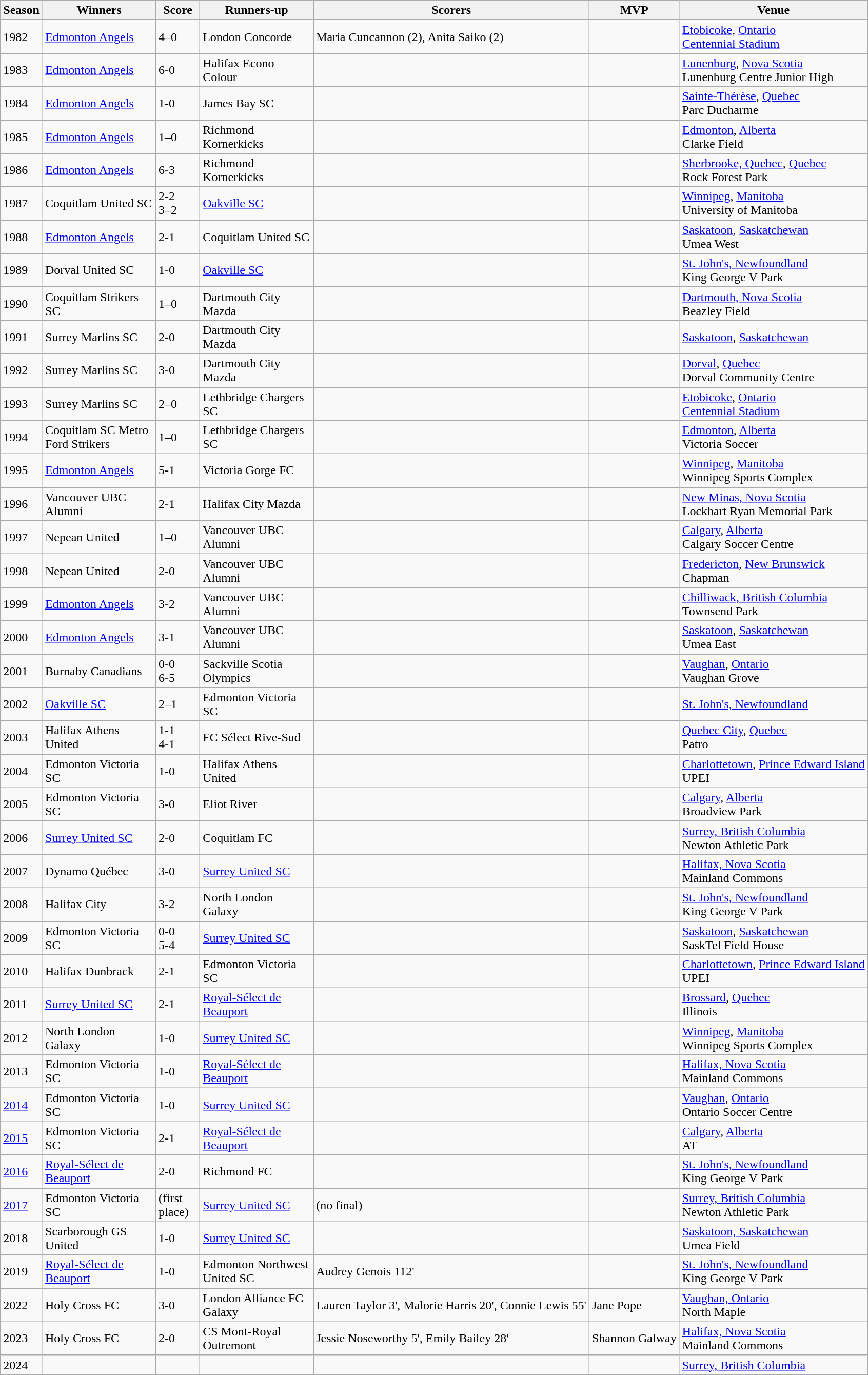<table class="sortable wikitable">
<tr>
<th style="text-align: center">Season</th>
<th width=140px>Winners</th>
<th width=50px>Score</th>
<th width=140px>Runners-up</th>
<th>Scorers</th>
<th>MVP</th>
<th>Venue</th>
</tr>
<tr>
<td>1982</td>
<td><a href='#'>Edmonton Angels</a></td>
<td>4–0</td>
<td>London Concorde</td>
<td>Maria Cuncannon (2), Anita Saiko (2)</td>
<td></td>
<td><a href='#'>Etobicoke</a>, <a href='#'>Ontario</a><br><a href='#'>Centennial Stadium</a></td>
</tr>
<tr>
<td>1983</td>
<td><a href='#'>Edmonton Angels</a></td>
<td>6-0</td>
<td>Halifax Econo Colour</td>
<td></td>
<td></td>
<td><a href='#'>Lunenburg</a>, <a href='#'>Nova Scotia</a><br>Lunenburg Centre Junior High</td>
</tr>
<tr>
<td>1984</td>
<td><a href='#'>Edmonton Angels</a></td>
<td>1-0</td>
<td>James Bay SC</td>
<td></td>
<td></td>
<td><a href='#'>Sainte-Thérèse</a>, <a href='#'>Quebec</a><br>Parc Ducharme</td>
</tr>
<tr>
<td>1985</td>
<td><a href='#'>Edmonton Angels</a></td>
<td>1–0</td>
<td>Richmond Kornerkicks</td>
<td></td>
<td></td>
<td><a href='#'>Edmonton</a>, <a href='#'>Alberta</a><br>Clarke Field</td>
</tr>
<tr>
<td>1986</td>
<td><a href='#'>Edmonton Angels</a></td>
<td>6-3</td>
<td>Richmond Kornerkicks</td>
<td></td>
<td></td>
<td><a href='#'>Sherbrooke, Quebec</a>, <a href='#'>Quebec</a><br>Rock Forest Park</td>
</tr>
<tr>
<td>1987</td>
<td>Coquitlam United SC</td>
<td>2-2 <br> 3–2 </td>
<td><a href='#'>Oakville SC</a></td>
<td></td>
<td></td>
<td><a href='#'>Winnipeg</a>, <a href='#'>Manitoba</a><br>University of Manitoba</td>
</tr>
<tr>
<td>1988</td>
<td><a href='#'>Edmonton Angels</a></td>
<td>2-1</td>
<td>Coquitlam United SC</td>
<td></td>
<td></td>
<td><a href='#'>Saskatoon</a>, <a href='#'>Saskatchewan</a><br>Umea West</td>
</tr>
<tr>
<td>1989</td>
<td>Dorval United SC</td>
<td>1-0</td>
<td><a href='#'>Oakville SC</a></td>
<td></td>
<td></td>
<td><a href='#'>St. John's, Newfoundland</a><br>King George V Park</td>
</tr>
<tr>
<td>1990</td>
<td>Coquitlam Strikers SC</td>
<td>1–0</td>
<td>Dartmouth City Mazda</td>
<td></td>
<td></td>
<td><a href='#'>Dartmouth, Nova Scotia</a><br>Beazley Field</td>
</tr>
<tr>
<td>1991</td>
<td>Surrey Marlins SC</td>
<td>2-0</td>
<td>Dartmouth City Mazda</td>
<td></td>
<td></td>
<td><a href='#'>Saskatoon</a>, <a href='#'>Saskatchewan</a></td>
</tr>
<tr>
<td>1992</td>
<td>Surrey Marlins SC</td>
<td>3-0</td>
<td>Dartmouth City Mazda</td>
<td></td>
<td></td>
<td><a href='#'>Dorval</a>, <a href='#'>Quebec</a><br>Dorval Community Centre</td>
</tr>
<tr>
<td>1993</td>
<td>Surrey Marlins SC</td>
<td>2–0</td>
<td>Lethbridge Chargers SC</td>
<td></td>
<td></td>
<td><a href='#'>Etobicoke</a>, <a href='#'>Ontario</a><br><a href='#'>Centennial Stadium</a></td>
</tr>
<tr>
<td>1994</td>
<td>Coquitlam SC Metro Ford Strikers</td>
<td>1–0</td>
<td>Lethbridge Chargers SC</td>
<td></td>
<td></td>
<td><a href='#'>Edmonton</a>, <a href='#'>Alberta</a><br>Victoria Soccer</td>
</tr>
<tr>
<td>1995</td>
<td><a href='#'>Edmonton Angels</a></td>
<td>5-1</td>
<td>Victoria Gorge FC</td>
<td></td>
<td></td>
<td><a href='#'>Winnipeg</a>, <a href='#'>Manitoba</a><br>Winnipeg Sports Complex</td>
</tr>
<tr>
<td>1996</td>
<td>Vancouver UBC Alumni</td>
<td>2-1</td>
<td>Halifax City Mazda</td>
<td></td>
<td></td>
<td><a href='#'>New Minas, Nova Scotia</a><br>Lockhart Ryan Memorial Park</td>
</tr>
<tr>
<td>1997</td>
<td>Nepean United</td>
<td>1–0</td>
<td>Vancouver UBC Alumni</td>
<td></td>
<td></td>
<td><a href='#'>Calgary</a>, <a href='#'>Alberta</a><br>Calgary Soccer Centre</td>
</tr>
<tr>
<td>1998</td>
<td>Nepean United</td>
<td>2-0</td>
<td>Vancouver UBC Alumni</td>
<td></td>
<td></td>
<td><a href='#'>Fredericton</a>, <a href='#'>New Brunswick</a><br>Chapman</td>
</tr>
<tr>
<td>1999</td>
<td><a href='#'>Edmonton Angels</a></td>
<td>3-2</td>
<td>Vancouver UBC Alumni</td>
<td></td>
<td></td>
<td><a href='#'>Chilliwack, British Columbia</a><br>Townsend Park</td>
</tr>
<tr>
<td>2000</td>
<td><a href='#'>Edmonton Angels</a></td>
<td>3-1</td>
<td>Vancouver UBC Alumni</td>
<td></td>
<td></td>
<td><a href='#'>Saskatoon</a>, <a href='#'>Saskatchewan</a><br>Umea East</td>
</tr>
<tr>
<td>2001</td>
<td>Burnaby Canadians</td>
<td>0-0 <br> 6-5 </td>
<td>Sackville Scotia Olympics</td>
<td></td>
<td></td>
<td><a href='#'>Vaughan</a>, <a href='#'>Ontario</a><br>Vaughan Grove</td>
</tr>
<tr>
<td>2002</td>
<td><a href='#'>Oakville SC</a></td>
<td>2–1</td>
<td>Edmonton Victoria SC</td>
<td></td>
<td></td>
<td><a href='#'>St. John's, Newfoundland</a><br></td>
</tr>
<tr>
<td>2003</td>
<td>Halifax Athens United</td>
<td>1-1 <br> 4-1 </td>
<td>FC Sélect Rive-Sud</td>
<td></td>
<td></td>
<td><a href='#'>Quebec City</a>, <a href='#'>Quebec</a><br>Patro</td>
</tr>
<tr>
<td>2004</td>
<td>Edmonton Victoria SC</td>
<td>1-0</td>
<td>Halifax Athens United</td>
<td></td>
<td></td>
<td><a href='#'>Charlottetown</a>, <a href='#'>Prince Edward Island</a><br>UPEI</td>
</tr>
<tr>
<td>2005</td>
<td>Edmonton Victoria SC</td>
<td>3-0</td>
<td>Eliot River</td>
<td></td>
<td></td>
<td><a href='#'>Calgary</a>, <a href='#'>Alberta</a><br>Broadview Park</td>
</tr>
<tr>
<td>2006</td>
<td><a href='#'>Surrey United SC</a></td>
<td>2-0</td>
<td>Coquitlam FC</td>
<td></td>
<td></td>
<td><a href='#'>Surrey, British Columbia</a><br>Newton Athletic Park</td>
</tr>
<tr>
<td>2007</td>
<td>Dynamo Québec</td>
<td>3-0</td>
<td><a href='#'>Surrey United SC</a></td>
<td></td>
<td></td>
<td><a href='#'>Halifax, Nova Scotia</a><br>Mainland Commons</td>
</tr>
<tr>
<td>2008</td>
<td>Halifax City</td>
<td>3-2</td>
<td>North London Galaxy</td>
<td></td>
<td></td>
<td><a href='#'>St. John's, Newfoundland</a><br>King George V Park</td>
</tr>
<tr>
<td>2009</td>
<td>Edmonton Victoria SC</td>
<td>0-0<br> 5-4 </td>
<td><a href='#'>Surrey United SC</a></td>
<td></td>
<td></td>
<td><a href='#'>Saskatoon</a>, <a href='#'>Saskatchewan</a><br>SaskTel Field House</td>
</tr>
<tr>
<td>2010</td>
<td>Halifax Dunbrack</td>
<td>2-1</td>
<td>Edmonton Victoria SC</td>
<td></td>
<td></td>
<td><a href='#'>Charlottetown</a>, <a href='#'>Prince Edward Island</a><br>UPEI</td>
</tr>
<tr>
<td>2011</td>
<td><a href='#'>Surrey United SC</a></td>
<td>2-1</td>
<td><a href='#'>Royal-Sélect de Beauport</a></td>
<td></td>
<td></td>
<td><a href='#'>Brossard</a>, <a href='#'>Quebec</a><br>Illinois</td>
</tr>
<tr>
<td>2012</td>
<td>North London Galaxy</td>
<td>1-0</td>
<td><a href='#'>Surrey United SC</a></td>
<td></td>
<td></td>
<td><a href='#'>Winnipeg</a>, <a href='#'>Manitoba</a><br>Winnipeg Sports Complex</td>
</tr>
<tr>
<td>2013</td>
<td>Edmonton Victoria SC</td>
<td>1-0</td>
<td><a href='#'>Royal-Sélect de Beauport</a></td>
<td></td>
<td></td>
<td><a href='#'>Halifax, Nova Scotia</a><br>Mainland Commons</td>
</tr>
<tr>
<td><a href='#'>2014</a></td>
<td>Edmonton Victoria SC</td>
<td>1-0</td>
<td><a href='#'>Surrey United SC</a></td>
<td></td>
<td></td>
<td><a href='#'>Vaughan</a>, <a href='#'>Ontario</a><br>Ontario Soccer Centre</td>
</tr>
<tr>
<td><a href='#'>2015</a></td>
<td>Edmonton Victoria SC</td>
<td>2-1</td>
<td><a href='#'>Royal-Sélect de Beauport</a></td>
<td></td>
<td></td>
<td><a href='#'>Calgary</a>, <a href='#'>Alberta</a><br>AT</td>
</tr>
<tr>
<td><a href='#'>2016</a></td>
<td><a href='#'>Royal-Sélect de Beauport</a></td>
<td>2-0</td>
<td>Richmond FC</td>
<td></td>
<td></td>
<td><a href='#'>St. John's, Newfoundland</a><br>King George V Park</td>
</tr>
<tr>
<td><a href='#'>2017</a></td>
<td>Edmonton Victoria SC</td>
<td>(first place)</td>
<td><a href='#'>Surrey United SC</a></td>
<td>(no final)</td>
<td></td>
<td><a href='#'>Surrey, British Columbia</a><br>Newton Athletic Park</td>
</tr>
<tr>
<td>2018</td>
<td>Scarborough GS United</td>
<td>1-0</td>
<td><a href='#'>Surrey United SC</a></td>
<td></td>
<td></td>
<td><a href='#'>Saskatoon, Saskatchewan</a><br>Umea Field</td>
</tr>
<tr>
<td>2019</td>
<td><a href='#'>Royal-Sélect de Beauport</a></td>
<td>1-0 </td>
<td>Edmonton Northwest United SC</td>
<td>Audrey Genois 112'</td>
<td></td>
<td><a href='#'>St. John's, Newfoundland</a><br>King George V Park</td>
</tr>
<tr>
<td>2022</td>
<td>Holy Cross FC</td>
<td>3-0</td>
<td>London Alliance FC Galaxy</td>
<td>Lauren Taylor 3', Malorie Harris 20', Connie Lewis 55'</td>
<td>Jane Pope</td>
<td><a href='#'>Vaughan, Ontario</a><br>North Maple</td>
</tr>
<tr>
<td>2023</td>
<td>Holy Cross FC</td>
<td>2-0</td>
<td>CS Mont-Royal Outremont</td>
<td>Jessie Noseworthy 5', Emily Bailey 28'</td>
<td>Shannon Galway</td>
<td><a href='#'>Halifax, Nova Scotia</a><br>Mainland Commons</td>
</tr>
<tr>
<td>2024</td>
<td></td>
<td></td>
<td></td>
<td></td>
<td></td>
<td><a href='#'>Surrey, British Columbia</a></td>
</tr>
<tr>
</tr>
</table>
